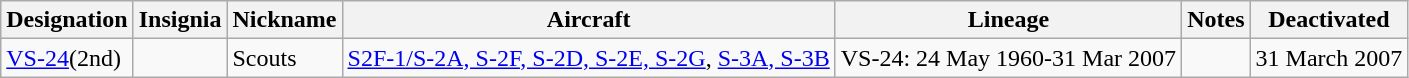<table class="wikitable">
<tr>
<th>Designation</th>
<th>Insignia</th>
<th>Nickname</th>
<th>Aircraft</th>
<th>Lineage</th>
<th>Notes</th>
<th>Deactivated</th>
</tr>
<tr>
<td><a href='#'>VS-24</a>(2nd)</td>
<td></td>
<td>Scouts</td>
<td><a href='#'>S2F-1/S-2A, S-2F, S-2D, S-2E, S-2G</a>, <a href='#'>S-3A, S-3B</a></td>
<td style="white-space: nowrap;">VS-24: 24 May 1960-31 Mar 2007</td>
<td></td>
<td>31 March 2007</td>
</tr>
</table>
